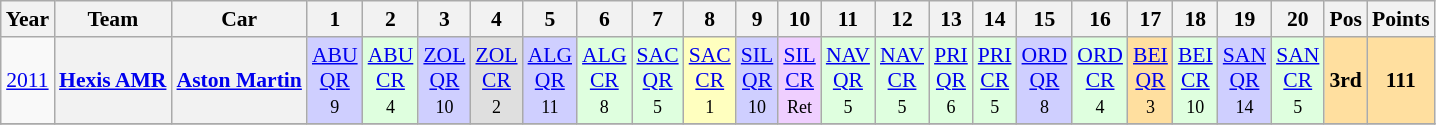<table class="wikitable" border="1" style="text-align:center; font-size:90%;">
<tr>
<th>Year</th>
<th>Team</th>
<th>Car</th>
<th>1</th>
<th>2</th>
<th>3</th>
<th>4</th>
<th>5</th>
<th>6</th>
<th>7</th>
<th>8</th>
<th>9</th>
<th>10</th>
<th>11</th>
<th>12</th>
<th>13</th>
<th>14</th>
<th>15</th>
<th>16</th>
<th>17</th>
<th>18</th>
<th>19</th>
<th>20</th>
<th>Pos</th>
<th>Points</th>
</tr>
<tr>
<td><a href='#'>2011</a></td>
<th><a href='#'>Hexis AMR</a></th>
<th><a href='#'>Aston Martin</a></th>
<td style="background:#CFCFFF;"><a href='#'>ABU<br>QR</a><br><small>9<br></small></td>
<td style="background:#DFFFDF;"><a href='#'>ABU<br>CR</a><br><small>4<br></small></td>
<td style="background:#CFCFFF;"><a href='#'>ZOL<br>QR</a><br><small>10<br></small></td>
<td style="background:#DFDFDF;"><a href='#'>ZOL<br>CR</a><br><small>2<br></small></td>
<td style="background:#CFCFFF;"><a href='#'>ALG<br>QR</a><br><small>11<br></small></td>
<td style="background:#DFFFDF;"><a href='#'>ALG<br>CR</a><br><small>8<br></small></td>
<td style="background:#DFFFDF;"><a href='#'>SAC<br>QR</a><br><small>5<br></small></td>
<td style="background:#FFFFBF;"><a href='#'>SAC<br>CR</a><br><small>1<br></small></td>
<td style="background:#CFCFFF;"><a href='#'>SIL<br>QR</a><br><small>10<br></small></td>
<td style="background:#EFCFFF;"><a href='#'>SIL<br>CR</a><br><small>Ret<br></small></td>
<td style="background:#DFFFDF;"><a href='#'>NAV<br>QR</a><br><small>5<br></small></td>
<td style="background:#DFFFDF;"><a href='#'>NAV<br>CR</a><br><small>5<br></small></td>
<td style="background:#DFFFDF;"><a href='#'>PRI<br>QR</a><br><small>6<br></small></td>
<td style="background:#DFFFDF;"><a href='#'>PRI<br>CR</a><br><small>5<br></small></td>
<td style="background:#CFCFFF;"><a href='#'>ORD<br>QR</a><br><small>8<br></small></td>
<td style="background:#DFFFDF;"><a href='#'>ORD<br>CR</a><br><small>4<br></small></td>
<td style="background:#FFDF9F;"><a href='#'>BEI<br>QR</a><br><small>3<br></small></td>
<td style="background:#DFFFDF;"><a href='#'>BEI<br>CR</a><br><small>10<br></small></td>
<td style="background:#CFCFFF;"><a href='#'>SAN<br>QR</a><br><small>14<br></small></td>
<td style="background:#DFFFDF;"><a href='#'>SAN<br>CR</a><br><small>5<br></small></td>
<td style="background:#FFDF9F;"><strong>3rd</strong></td>
<td style="background:#FFDF9F;"><strong>111</strong></td>
</tr>
<tr>
</tr>
</table>
